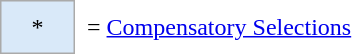<table border=0 cellspacing="0" cellpadding="8">
<tr>
<td style="background:#d9e9f9; border:1px solid #aaa; width:2em; text-align:center;">*</td>
<td>= <a href='#'>Compensatory Selections</a></td>
<td></td>
</tr>
</table>
